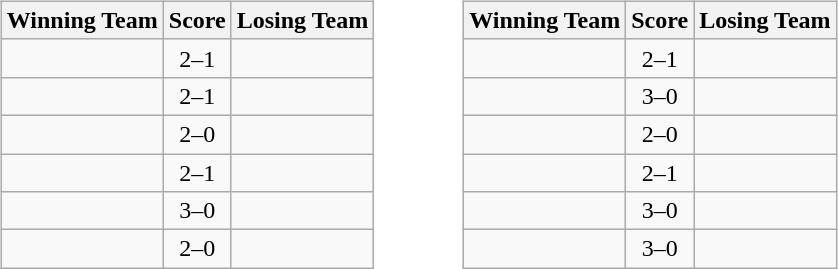<table>
<tr>
<td><br><table class=wikitable style="border:1px solid #AAAAAA;">
<tr>
<th>Winning Team</th>
<th>Score</th>
<th>Losing Team</th>
</tr>
<tr>
<td><strong></strong></td>
<td align="center">2–1</td>
<td></td>
</tr>
<tr>
<td><strong></strong></td>
<td align="center">2–1</td>
<td></td>
</tr>
<tr>
<td></td>
<td align="center">2–0</td>
<td></td>
</tr>
<tr>
<td><strong></strong></td>
<td align="center">2–1</td>
<td></td>
</tr>
<tr>
<td><strong></strong></td>
<td align="center">3–0</td>
<td></td>
</tr>
<tr>
<td><strong></strong></td>
<td align="center">2–0</td>
<td></td>
</tr>
</table>
</td>
<td width=35></td>
<td><br><table class=wikitable style="border:1px solid #AAAAAA;">
<tr>
<th>Winning Team</th>
<th>Score</th>
<th>Losing Team</th>
</tr>
<tr>
<td></td>
<td align="center">2–1</td>
<td></td>
</tr>
<tr>
<td><strong></strong></td>
<td align="center">3–0</td>
<td></td>
</tr>
<tr>
<td><strong></strong></td>
<td align="center">2–0</td>
<td></td>
</tr>
<tr>
<td><strong></strong></td>
<td align="center">2–1</td>
<td></td>
</tr>
<tr>
<td><strong></strong></td>
<td align="center">3–0</td>
<td></td>
</tr>
<tr>
<td><strong></strong></td>
<td align="center">3–0</td>
<td></td>
</tr>
</table>
</td>
</tr>
</table>
